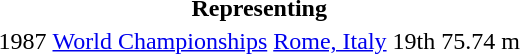<table>
<tr>
<th colspan="5">Representing </th>
</tr>
<tr>
<td>1987</td>
<td><a href='#'>World Championships</a></td>
<td><a href='#'>Rome, Italy</a></td>
<td>19th</td>
<td>75.74 m</td>
</tr>
</table>
